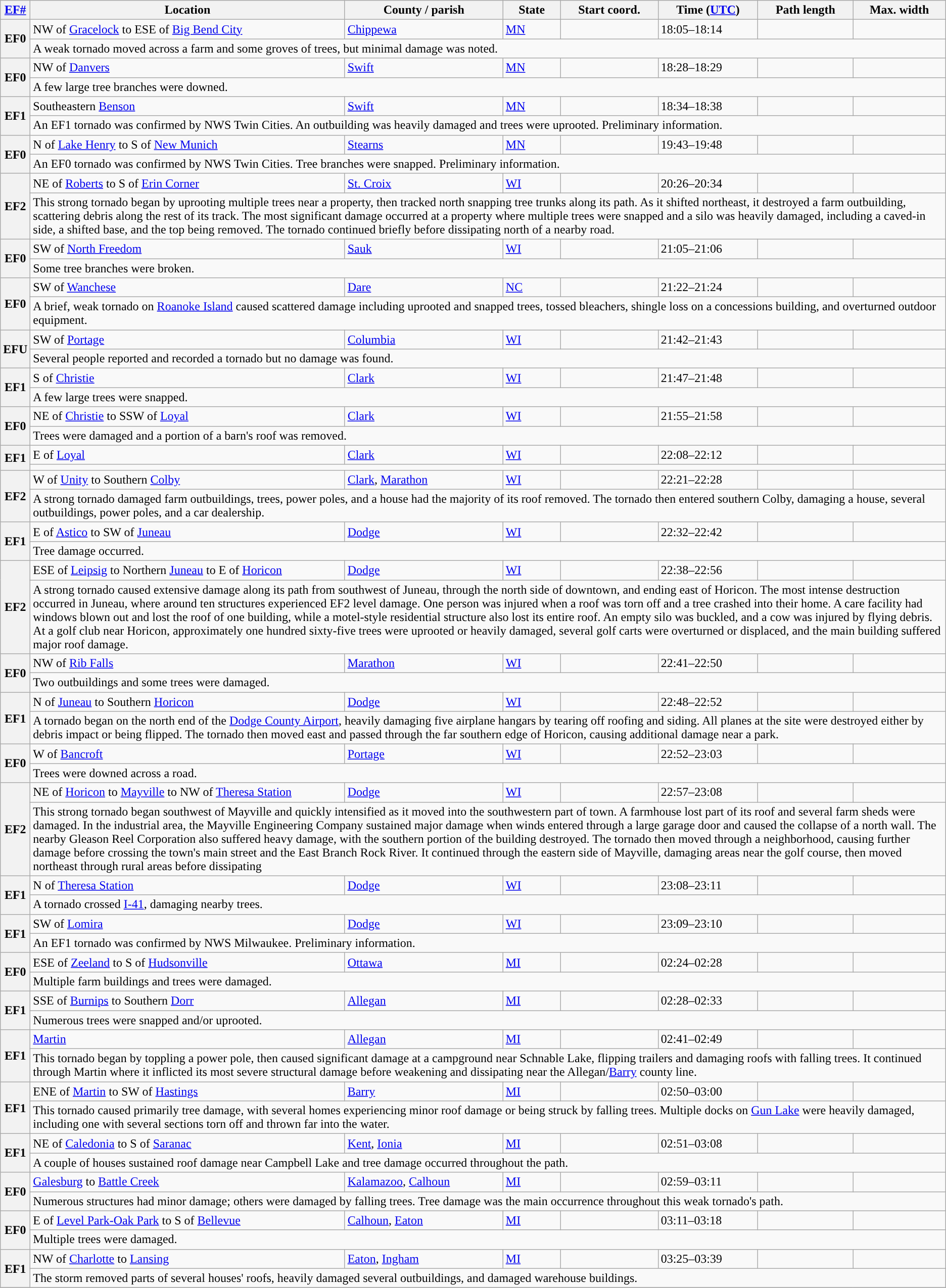<table class="wikitable sortable">
<tr>
<th scope="col"><a href='#'>EF#</a></th>
<th scope="col" class="unsortable">Location</th>
<th scope="col" class="unsortable">County / parish</th>
<th scope="col">State</th>
<th scope="col">Start coord.</th>
<th scope="col">Time (<a href='#'>UTC</a>)</th>
<th scope="col">Path length</th>
<th scope="col">Max. width</th>
</tr>
<tr>
<th scope="row" rowspan="2" style="background-color:#">EF0</th>
<td>NW of <a href='#'>Gracelock</a> to ESE of <a href='#'>Big Bend City</a></td>
<td><a href='#'>Chippewa</a></td>
<td><a href='#'>MN</a></td>
<td></td>
<td>18:05–18:14</td>
<td></td>
<td></td>
</tr>
<tr class="expand-child">
<td colspan="8" border-bottom: 1px solid black;>A weak tornado moved across a farm and some groves of trees, but minimal damage was noted.</td>
</tr>
<tr>
<th scope="row" rowspan="2" style="background-color:#">EF0</th>
<td>NW of <a href='#'>Danvers</a></td>
<td><a href='#'>Swift</a></td>
<td><a href='#'>MN</a></td>
<td></td>
<td>18:28–18:29</td>
<td></td>
<td></td>
</tr>
<tr class="expand-child">
<td colspan="8" border-bottom: 1px solid black;>A few large tree branches were downed.</td>
</tr>
<tr>
<th scope="row" rowspan="2" style="background-color:#">EF1</th>
<td>Southeastern <a href='#'>Benson</a></td>
<td><a href='#'>Swift</a></td>
<td><a href='#'>MN</a></td>
<td></td>
<td>18:34–18:38</td>
<td></td>
<td></td>
</tr>
<tr class="expand-child">
<td colspan="8" border-bottom: 1px solid black;>An EF1 tornado was confirmed by NWS Twin Cities. An outbuilding was heavily damaged and trees were uprooted. Preliminary information.</td>
</tr>
<tr>
<th scope="row" rowspan="2" style="background-color:#">EF0</th>
<td>N of <a href='#'>Lake Henry</a> to S of <a href='#'>New Munich</a></td>
<td><a href='#'>Stearns</a></td>
<td><a href='#'>MN</a></td>
<td></td>
<td>19:43–19:48</td>
<td></td>
<td></td>
</tr>
<tr class="expand-child">
<td colspan="8" border-bottom: 1px solid black;>An EF0 tornado was confirmed by NWS Twin Cities. Tree branches were snapped. Preliminary information.</td>
</tr>
<tr>
<th scope="row" rowspan="2" style="background-color:#">EF2</th>
<td>NE of <a href='#'>Roberts</a> to S of <a href='#'>Erin Corner</a></td>
<td><a href='#'>St. Croix</a></td>
<td><a href='#'>WI</a></td>
<td></td>
<td>20:26–20:34</td>
<td></td>
<td></td>
</tr>
<tr class="expand-child">
<td colspan="8" border-bottom: 1px solid black;>This strong tornado began by uprooting multiple trees near a property, then tracked north snapping tree trunks along its path. As it shifted northeast, it destroyed a farm outbuilding, scattering debris along the rest of its track. The most significant damage occurred at a property where multiple trees were snapped and a silo was heavily damaged, including a caved-in side, a shifted base, and the top being removed. The tornado continued briefly before dissipating north of a nearby road.</td>
</tr>
<tr>
<th scope="row" rowspan="2" style="background-color:#">EF0</th>
<td>SW of <a href='#'>North Freedom</a></td>
<td><a href='#'>Sauk</a></td>
<td><a href='#'>WI</a></td>
<td></td>
<td>21:05–21:06</td>
<td></td>
<td></td>
</tr>
<tr class="expand-child">
<td colspan="8" border-bottom: 1px solid black;>Some tree branches were broken.</td>
</tr>
<tr>
<th scope="row" rowspan="2" style="background-color:#">EF0</th>
<td>SW of <a href='#'>Wanchese</a></td>
<td><a href='#'>Dare</a></td>
<td><a href='#'>NC</a></td>
<td></td>
<td>21:22–21:24</td>
<td></td>
<td></td>
</tr>
<tr class="expand-child">
<td colspan="8" border-bottom: 1px solid black;>A brief, weak tornado on <a href='#'>Roanoke Island</a> caused scattered damage including uprooted and snapped trees, tossed bleachers, shingle loss on a concessions building, and overturned outdoor equipment.</td>
</tr>
<tr>
<th scope="row" rowspan="2" style="background-color:#">EFU</th>
<td>SW of <a href='#'>Portage</a></td>
<td><a href='#'>Columbia</a></td>
<td><a href='#'>WI</a></td>
<td></td>
<td>21:42–21:43</td>
<td></td>
<td></td>
</tr>
<tr class="expand-child">
<td colspan="8" border-bottom: 1px solid black;>Several people reported and recorded a tornado but no damage was found.</td>
</tr>
<tr>
<th scope="row" rowspan="2" style="background-color:#">EF1</th>
<td>S of <a href='#'>Christie</a></td>
<td><a href='#'>Clark</a></td>
<td><a href='#'>WI</a></td>
<td></td>
<td>21:47–21:48</td>
<td></td>
<td></td>
</tr>
<tr class="expand-child">
<td colspan="8" border-bottom: 1px solid black;>A few large trees were snapped.</td>
</tr>
<tr>
<th scope="row" rowspan="2" style="background-color:#">EF0</th>
<td>NE of <a href='#'>Christie</a> to SSW of <a href='#'>Loyal</a></td>
<td><a href='#'>Clark</a></td>
<td><a href='#'>WI</a></td>
<td></td>
<td>21:55–21:58</td>
<td></td>
<td></td>
</tr>
<tr class="expand-child">
<td colspan="8" border-bottom: 1px solid black;>Trees were damaged and a portion of a barn's roof was removed.</td>
</tr>
<tr>
<th scope="row" rowspan="2" style="background-color:#">EF1</th>
<td>E of <a href='#'>Loyal</a></td>
<td><a href='#'>Clark</a></td>
<td><a href='#'>WI</a></td>
<td></td>
<td>22:08–22:12</td>
<td></td>
<td></td>
</tr>
<tr class="expand-child">
<td colspan="8" border-bottom: 1px solid black;></td>
</tr>
<tr>
<th scope="row" rowspan="2" style="background-color:#">EF2</th>
<td>W of <a href='#'>Unity</a> to Southern <a href='#'>Colby</a></td>
<td><a href='#'>Clark</a>, <a href='#'>Marathon</a></td>
<td><a href='#'>WI</a></td>
<td></td>
<td>22:21–22:28</td>
<td></td>
<td></td>
</tr>
<tr class="expand-child">
<td colspan="8" border-bottom: 1px solid black;>A strong tornado damaged farm outbuildings, trees, power poles, and a house had the majority of its roof removed. The tornado then entered southern Colby, damaging a house, several outbuildings, power poles, and a car dealership.</td>
</tr>
<tr>
<th scope="row" rowspan="2" style="background-color:#">EF1</th>
<td>E of <a href='#'>Astico</a> to SW of <a href='#'>Juneau</a></td>
<td><a href='#'>Dodge</a></td>
<td><a href='#'>WI</a></td>
<td></td>
<td>22:32–22:42</td>
<td></td>
<td></td>
</tr>
<tr class="expand-child">
<td colspan="8" border-bottom: 1px solid black;>Tree damage occurred.</td>
</tr>
<tr>
<th scope="row" rowspan="2" style="background-color:#">EF2</th>
<td>ESE of <a href='#'>Leipsig</a> to Northern <a href='#'>Juneau</a> to E of <a href='#'>Horicon</a></td>
<td><a href='#'>Dodge</a></td>
<td><a href='#'>WI</a></td>
<td></td>
<td>22:38–22:56</td>
<td></td>
<td></td>
</tr>
<tr class="expand-child">
<td colspan="8" border-bottom: 1px solid black;>A strong tornado caused extensive damage along its path from southwest of Juneau, through the north side of downtown, and ending east of Horicon. The most intense destruction occurred in Juneau, where around ten structures experienced EF2 level damage. One person was injured when a roof was torn off and a tree crashed into their home. A care facility had windows blown out and lost the roof of one building, while a motel-style residential structure also lost its entire roof. An empty silo was buckled, and a cow was injured by flying debris. At a golf club near Horicon, approximately one hundred sixty-five trees were uprooted or heavily damaged, several golf carts were overturned or displaced, and the main building suffered major roof damage.</td>
</tr>
<tr>
<th scope="row" rowspan="2" style="background-color:#">EF0</th>
<td>NW of <a href='#'>Rib Falls</a></td>
<td><a href='#'>Marathon</a></td>
<td><a href='#'>WI</a></td>
<td></td>
<td>22:41–22:50</td>
<td></td>
<td></td>
</tr>
<tr class="expand-child">
<td colspan="8" border-bottom: 1px solid black;>Two outbuildings and some trees were damaged.</td>
</tr>
<tr>
<th scope="row" rowspan="2" style="background-color:#">EF1</th>
<td>N of <a href='#'>Juneau</a> to Southern <a href='#'>Horicon</a></td>
<td><a href='#'>Dodge</a></td>
<td><a href='#'>WI</a></td>
<td></td>
<td>22:48–22:52</td>
<td></td>
<td></td>
</tr>
<tr class="expand-child">
<td colspan="8" border-bottom: 1px solid black;>A tornado began on the north end of the <a href='#'>Dodge County Airport</a>, heavily damaging five airplane hangars by tearing off roofing and siding. All planes at the site were destroyed either by debris impact or being flipped. The tornado then moved east and passed through the far southern edge of Horicon, causing additional damage near a park.</td>
</tr>
<tr>
<th scope="row" rowspan="2" style="background-color:#">EF0</th>
<td>W of <a href='#'>Bancroft</a></td>
<td><a href='#'>Portage</a></td>
<td><a href='#'>WI</a></td>
<td></td>
<td>22:52–23:03</td>
<td></td>
<td></td>
</tr>
<tr class="expand-child">
<td colspan="8" border-bottom: 1px solid black;>Trees were downed across a road.</td>
</tr>
<tr>
<th scope="row" rowspan="2" style="background-color:#">EF2</th>
<td>NE of <a href='#'>Horicon</a> to <a href='#'>Mayville</a> to NW of <a href='#'>Theresa Station</a></td>
<td><a href='#'>Dodge</a></td>
<td><a href='#'>WI</a></td>
<td></td>
<td>22:57–23:08</td>
<td></td>
<td></td>
</tr>
<tr class="expand-child">
<td colspan="8" border-bottom: 1px solid black;>This strong tornado began southwest of Mayville and quickly intensified as it moved into the southwestern part of town. A farmhouse lost part of its roof and several farm sheds were damaged. In the industrial area, the Mayville Engineering Company sustained major damage when winds entered through a large garage door and caused the collapse of a north wall. The nearby Gleason Reel Corporation also suffered heavy damage, with the southern portion of the building destroyed. The tornado then moved through a neighborhood, causing further damage before crossing the town's main street and the East Branch Rock River. It continued through the eastern side of Mayville, damaging areas near the golf course, then moved northeast through rural areas before dissipating</td>
</tr>
<tr>
<th scope="row" rowspan="2" style="background-color:#">EF1</th>
<td>N of <a href='#'>Theresa Station</a></td>
<td><a href='#'>Dodge</a></td>
<td><a href='#'>WI</a></td>
<td></td>
<td>23:08–23:11</td>
<td></td>
<td></td>
</tr>
<tr class="expand-child">
<td colspan="8" border-bottom: 1px solid black;>A tornado crossed <a href='#'>I-41</a>, damaging nearby trees.</td>
</tr>
<tr>
<th scope="row" rowspan="2" style="background-color:#">EF1</th>
<td>SW of <a href='#'>Lomira</a></td>
<td><a href='#'>Dodge</a></td>
<td><a href='#'>WI</a></td>
<td></td>
<td>23:09–23:10</td>
<td></td>
<td></td>
</tr>
<tr class="expand-child">
<td colspan="8" border-bottom: 1px solid black;>An EF1 tornado was confirmed by NWS Milwaukee. Preliminary information.</td>
</tr>
<tr>
<th scope="row" rowspan="2" style="background-color:#">EF0</th>
<td>ESE of <a href='#'>Zeeland</a> to S of <a href='#'>Hudsonville</a></td>
<td><a href='#'>Ottawa</a></td>
<td><a href='#'>MI</a></td>
<td></td>
<td>02:24–02:28</td>
<td></td>
<td></td>
</tr>
<tr class="expand-child">
<td colspan="8" border-bottom: 1px solid black;>Multiple farm buildings and trees were damaged.</td>
</tr>
<tr>
<th scope="row" rowspan="2" style="background-color:#">EF1</th>
<td>SSE of <a href='#'>Burnips</a> to Southern <a href='#'>Dorr</a></td>
<td><a href='#'>Allegan</a></td>
<td><a href='#'>MI</a></td>
<td></td>
<td>02:28–02:33</td>
<td></td>
<td></td>
</tr>
<tr class="expand-child">
<td colspan="8" border-bottom: 1px solid black;>Numerous trees were snapped and/or uprooted.</td>
</tr>
<tr>
<th scope="row" rowspan="2" style="background-color:#">EF1</th>
<td><a href='#'>Martin</a></td>
<td><a href='#'>Allegan</a></td>
<td><a href='#'>MI</a></td>
<td></td>
<td>02:41–02:49</td>
<td></td>
<td></td>
</tr>
<tr class="expand-child">
<td colspan="8" border-bottom: 1px solid black;>This tornado began by toppling a power pole, then caused significant damage at a campground near Schnable Lake, flipping trailers and damaging roofs with falling trees. It continued through Martin where it inflicted its most severe structural damage before weakening and dissipating near the Allegan/<a href='#'>Barry</a> county line.</td>
</tr>
<tr>
<th scope="row" rowspan="2" style="background-color:#">EF1</th>
<td>ENE of <a href='#'>Martin</a> to SW of <a href='#'>Hastings</a></td>
<td><a href='#'>Barry</a></td>
<td><a href='#'>MI</a></td>
<td></td>
<td>02:50–03:00</td>
<td></td>
<td></td>
</tr>
<tr class="expand-child">
<td colspan="8" border-bottom: 1px solid black;>This tornado caused primarily tree damage, with several homes experiencing minor roof damage or being struck by falling trees. Multiple docks on <a href='#'>Gun Lake</a> were heavily damaged, including one with several sections torn off and thrown far into the water.</td>
</tr>
<tr>
<th scope="row" rowspan="2" style="background-color:#">EF1</th>
<td>NE of <a href='#'>Caledonia</a> to S of <a href='#'>Saranac</a></td>
<td><a href='#'>Kent</a>, <a href='#'>Ionia</a></td>
<td><a href='#'>MI</a></td>
<td></td>
<td>02:51–03:08</td>
<td></td>
<td></td>
</tr>
<tr class="expand-child">
<td colspan="8" border-bottom: 1px solid black;>A couple of houses sustained roof damage near Campbell Lake and tree damage occurred throughout the path.</td>
</tr>
<tr>
<th scope="row" rowspan="2" style="background-color:#">EF0</th>
<td><a href='#'>Galesburg</a> to <a href='#'>Battle Creek</a></td>
<td><a href='#'>Kalamazoo</a>, <a href='#'>Calhoun</a></td>
<td><a href='#'>MI</a></td>
<td></td>
<td>02:59–03:11</td>
<td></td>
<td></td>
</tr>
<tr class="expand-child">
<td colspan="8" border-bottom: 1px solid black;>Numerous structures had minor damage; others were damaged by falling trees. Tree damage was the main occurrence throughout this weak tornado's path.</td>
</tr>
<tr>
<th scope="row" rowspan="2" style="background-color:#">EF0</th>
<td>E of <a href='#'>Level Park-Oak Park</a> to S of <a href='#'>Bellevue</a></td>
<td><a href='#'>Calhoun</a>, <a href='#'>Eaton</a></td>
<td><a href='#'>MI</a></td>
<td></td>
<td>03:11–03:18</td>
<td></td>
<td></td>
</tr>
<tr class="expand-child">
<td colspan="8" border-bottom: 1px solid black;>Multiple trees were damaged.</td>
</tr>
<tr>
<th scope="row" rowspan="2" style="background-color:#">EF1</th>
<td>NW of <a href='#'>Charlotte</a> to <a href='#'>Lansing</a></td>
<td><a href='#'>Eaton</a>, <a href='#'>Ingham</a></td>
<td><a href='#'>MI</a></td>
<td></td>
<td>03:25–03:39</td>
<td></td>
<td></td>
</tr>
<tr class="expand-child">
<td colspan="8" border-bottom: 1px solid black;>The storm removed parts of several houses' roofs, heavily damaged several outbuildings, and damaged warehouse buildings.</td>
</tr>
<tr>
</tr>
</table>
